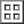<table border="1" align="center">
<tr>
<td></td>
<td></td>
</tr>
<tr>
<td></td>
<td></td>
</tr>
</table>
